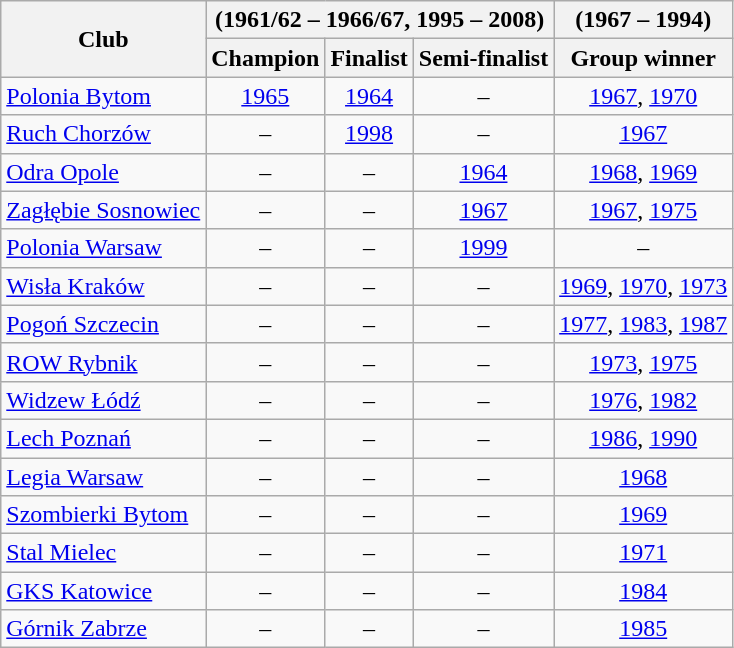<table class="wikitable" style="text-align:center">
<tr>
<th rowspan=2>Club</th>
<th colspan=3>(1961/62 – 1966/67, 1995 – 2008)</th>
<th>(1967 – 1994)</th>
</tr>
<tr>
<th>Champion</th>
<th>Finalist</th>
<th>Semi-finalist</th>
<th>Group winner</th>
</tr>
<tr>
<td style="text-align:left"><a href='#'>Polonia Bytom</a></td>
<td><a href='#'>1965</a></td>
<td><a href='#'>1964</a></td>
<td>–</td>
<td><a href='#'>1967</a>, <a href='#'>1970</a></td>
</tr>
<tr>
<td style="text-align:left"><a href='#'>Ruch Chorzów</a></td>
<td>–</td>
<td><a href='#'>1998</a></td>
<td>–</td>
<td><a href='#'>1967</a></td>
</tr>
<tr>
<td style="text-align:left"><a href='#'>Odra Opole</a></td>
<td>–</td>
<td>–</td>
<td><a href='#'>1964</a></td>
<td><a href='#'>1968</a>, <a href='#'>1969</a></td>
</tr>
<tr>
<td style="text-align:left"><a href='#'>Zagłębie Sosnowiec</a></td>
<td>–</td>
<td>–</td>
<td><a href='#'>1967</a></td>
<td><a href='#'>1967</a>, <a href='#'>1975</a></td>
</tr>
<tr>
<td style="text-align:left"><a href='#'>Polonia Warsaw</a></td>
<td>–</td>
<td>–</td>
<td><a href='#'>1999</a></td>
<td>–</td>
</tr>
<tr>
<td style="text-align:left"><a href='#'>Wisła Kraków</a></td>
<td>–</td>
<td>–</td>
<td>–</td>
<td><a href='#'>1969</a>, <a href='#'>1970</a>, <a href='#'>1973</a></td>
</tr>
<tr>
<td style="text-align:left"><a href='#'>Pogoń Szczecin</a></td>
<td>–</td>
<td>–</td>
<td>–</td>
<td><a href='#'>1977</a>, <a href='#'>1983</a>, <a href='#'>1987</a></td>
</tr>
<tr>
<td style="text-align:left"><a href='#'>ROW Rybnik</a></td>
<td>–</td>
<td>–</td>
<td>–</td>
<td><a href='#'>1973</a>, <a href='#'>1975</a></td>
</tr>
<tr>
<td style="text-align:left"><a href='#'>Widzew Łódź</a></td>
<td>–</td>
<td>–</td>
<td>–</td>
<td><a href='#'>1976</a>, <a href='#'>1982</a></td>
</tr>
<tr>
<td style="text-align:left"><a href='#'>Lech Poznań</a></td>
<td>–</td>
<td>–</td>
<td>–</td>
<td><a href='#'>1986</a>, <a href='#'>1990</a></td>
</tr>
<tr>
<td style="text-align:left"><a href='#'>Legia Warsaw</a></td>
<td>–</td>
<td>–</td>
<td>–</td>
<td><a href='#'>1968</a></td>
</tr>
<tr>
<td style="text-align:left"><a href='#'>Szombierki Bytom</a></td>
<td>–</td>
<td>–</td>
<td>–</td>
<td><a href='#'>1969</a></td>
</tr>
<tr>
<td style="text-align:left"><a href='#'>Stal Mielec</a></td>
<td>–</td>
<td>–</td>
<td>–</td>
<td><a href='#'>1971</a></td>
</tr>
<tr>
<td style="text-align:left"><a href='#'>GKS Katowice</a></td>
<td>–</td>
<td>–</td>
<td>–</td>
<td><a href='#'>1984</a></td>
</tr>
<tr>
<td style="text-align:left"><a href='#'>Górnik Zabrze</a></td>
<td>–</td>
<td>–</td>
<td>–</td>
<td><a href='#'>1985</a></td>
</tr>
</table>
